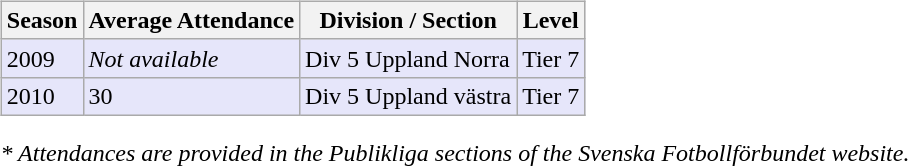<table>
<tr>
<td valign="top" width=0%><br><table class="wikitable">
<tr style="background:#f0f6fa;">
<th><strong>Season</strong></th>
<th><strong>Average Attendance</strong></th>
<th><strong>Division / Section</strong></th>
<th><strong>Level</strong></th>
</tr>
<tr>
<td style="background:#E6E6FA;">2009</td>
<td style="background:#E6E6FA;"><em>Not available</em></td>
<td style="background:#E6E6FA;">Div 5 Uppland Norra</td>
<td style="background:#E6E6FA;">Tier 7</td>
</tr>
<tr>
<td style="background:#E6E6FA;">2010</td>
<td style="background:#E6E6FA;">30</td>
<td style="background:#E6E6FA;">Div 5 Uppland västra</td>
<td style="background:#E6E6FA;">Tier 7</td>
</tr>
</table>
<em>* Attendances are provided in the Publikliga sections of the Svenska Fotbollförbundet website.</em> </td>
</tr>
</table>
